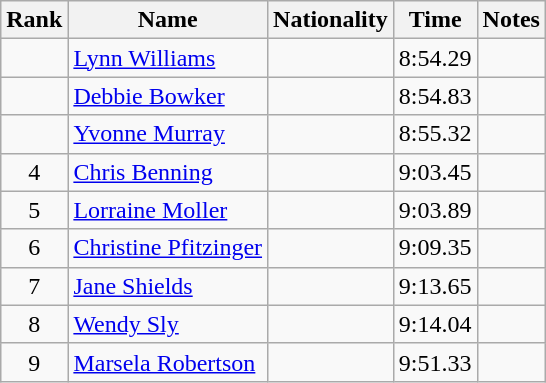<table class="wikitable sortable" style=" text-align:center">
<tr>
<th>Rank</th>
<th>Name</th>
<th>Nationality</th>
<th>Time</th>
<th>Notes</th>
</tr>
<tr>
<td></td>
<td align=left><a href='#'>Lynn Williams</a></td>
<td align=left></td>
<td>8:54.29</td>
<td></td>
</tr>
<tr>
<td></td>
<td align=left><a href='#'>Debbie Bowker</a></td>
<td align=left></td>
<td>8:54.83</td>
<td></td>
</tr>
<tr>
<td></td>
<td align=left><a href='#'>Yvonne Murray</a></td>
<td align=left></td>
<td>8:55.32</td>
<td></td>
</tr>
<tr>
<td>4</td>
<td align=left><a href='#'>Chris Benning</a></td>
<td align=left></td>
<td>9:03.45</td>
<td></td>
</tr>
<tr>
<td>5</td>
<td align=left><a href='#'>Lorraine Moller</a></td>
<td align=left></td>
<td>9:03.89</td>
<td></td>
</tr>
<tr>
<td>6</td>
<td align=left><a href='#'>Christine Pfitzinger</a></td>
<td align=left></td>
<td>9:09.35</td>
<td></td>
</tr>
<tr>
<td>7</td>
<td align=left><a href='#'>Jane Shields</a></td>
<td align=left></td>
<td>9:13.65</td>
<td></td>
</tr>
<tr>
<td>8</td>
<td align=left><a href='#'>Wendy Sly</a></td>
<td align=left></td>
<td>9:14.04</td>
<td></td>
</tr>
<tr>
<td>9</td>
<td align=left><a href='#'>Marsela Robertson</a></td>
<td align=left></td>
<td>9:51.33</td>
<td></td>
</tr>
</table>
